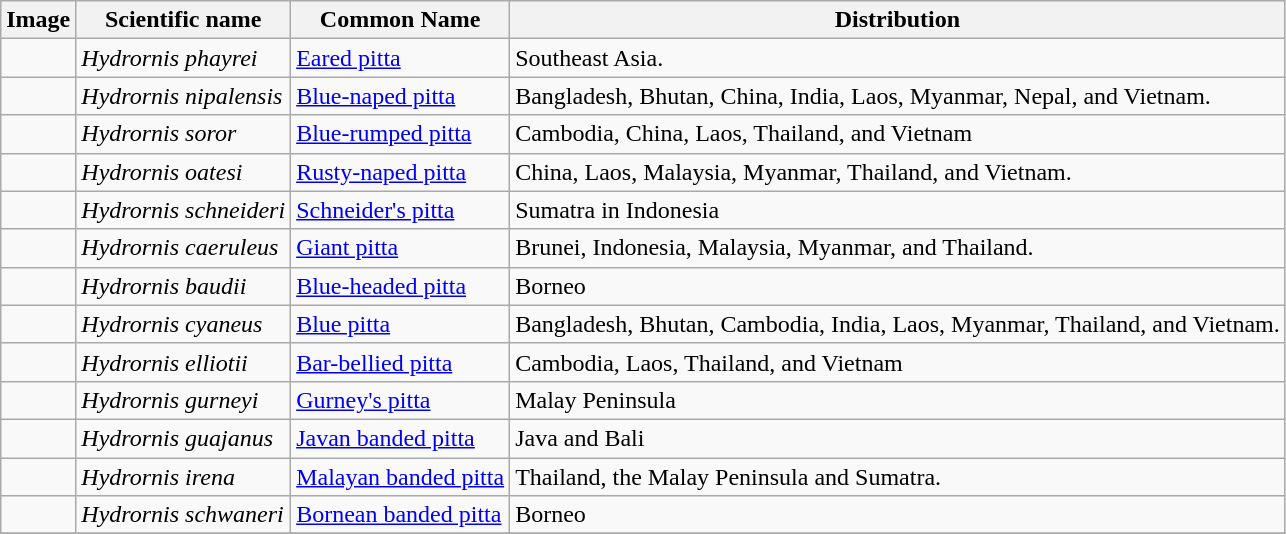<table class="wikitable">
<tr>
<th>Image</th>
<th>Scientific name</th>
<th>Common Name</th>
<th>Distribution</th>
</tr>
<tr>
<td></td>
<td><em>Hydrornis phayrei</em></td>
<td><a href='#'>Eared pitta</a></td>
<td>Southeast Asia.</td>
</tr>
<tr>
<td></td>
<td><em>Hydrornis nipalensis</em></td>
<td><a href='#'>Blue-naped pitta</a></td>
<td>Bangladesh, Bhutan, China, India, Laos, Myanmar, Nepal, and Vietnam.</td>
</tr>
<tr>
<td></td>
<td><em>Hydrornis soror</em></td>
<td><a href='#'>Blue-rumped pitta</a></td>
<td>Cambodia, China, Laos, Thailand, and Vietnam</td>
</tr>
<tr>
<td></td>
<td><em>Hydrornis oatesi</em></td>
<td><a href='#'>Rusty-naped pitta</a></td>
<td>China, Laos, Malaysia, Myanmar, Thailand, and Vietnam.</td>
</tr>
<tr>
<td></td>
<td><em>Hydrornis schneideri</em></td>
<td><a href='#'>Schneider's pitta</a></td>
<td>Sumatra in Indonesia</td>
</tr>
<tr>
<td></td>
<td><em>Hydrornis caeruleus</em></td>
<td><a href='#'>Giant pitta</a></td>
<td>Brunei, Indonesia, Malaysia, Myanmar, and Thailand.</td>
</tr>
<tr>
<td></td>
<td><em>Hydrornis baudii</em></td>
<td><a href='#'>Blue-headed pitta</a></td>
<td>Borneo</td>
</tr>
<tr>
<td></td>
<td><em>Hydrornis cyaneus</em></td>
<td><a href='#'>Blue pitta</a></td>
<td>Bangladesh, Bhutan, Cambodia, India, Laos, Myanmar, Thailand, and Vietnam.</td>
</tr>
<tr>
<td></td>
<td><em>Hydrornis elliotii</em></td>
<td><a href='#'>Bar-bellied pitta</a></td>
<td>Cambodia, Laos, Thailand, and Vietnam</td>
</tr>
<tr>
<td></td>
<td><em>Hydrornis gurneyi</em></td>
<td><a href='#'>Gurney's pitta</a></td>
<td>Malay Peninsula</td>
</tr>
<tr>
<td></td>
<td><em>Hydrornis guajanus</em></td>
<td><a href='#'>Javan banded pitta</a></td>
<td>Java and Bali</td>
</tr>
<tr>
<td></td>
<td><em>Hydrornis irena</em></td>
<td><a href='#'>Malayan banded pitta</a></td>
<td>Thailand, the Malay Peninsula and Sumatra.</td>
</tr>
<tr>
<td></td>
<td><em>Hydrornis schwaneri</em></td>
<td><a href='#'>Bornean banded pitta</a></td>
<td>Borneo</td>
</tr>
<tr>
</tr>
</table>
